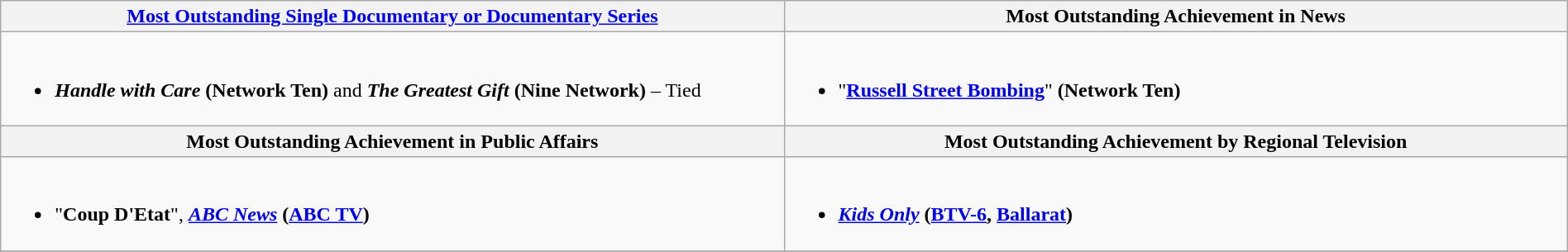<table class=wikitable width="100%">
<tr>
<th width="50%"><a href='#'>Most Outstanding Single Documentary or Documentary Series</a></th>
<th width="50%">Most Outstanding Achievement in News</th>
</tr>
<tr>
<td valign="top"><br><ul><li><strong><em>Handle with Care</em></strong> <strong>(Network Ten)</strong> and <strong><em>The Greatest Gift</em></strong> <strong>(Nine Network)</strong> – Tied</li></ul></td>
<td valign="top"><br><ul><li>"<strong><a href='#'>Russell Street Bombing</a></strong>" <strong>(Network Ten)</strong></li></ul></td>
</tr>
<tr>
<th width="50%">Most Outstanding Achievement in Public Affairs</th>
<th width="50%">Most Outstanding Achievement by Regional Television</th>
</tr>
<tr>
<td valign="top"><br><ul><li>"<strong>Coup D'Etat</strong>", <strong><em><a href='#'>ABC News</a></em></strong> <strong>(<a href='#'>ABC TV</a>)</strong></li></ul></td>
<td valign="top"><br><ul><li><strong><em><a href='#'>Kids Only</a></em></strong> <strong>(<a href='#'>BTV-6</a>, <a href='#'>Ballarat</a>)</strong></li></ul></td>
</tr>
<tr>
</tr>
</table>
